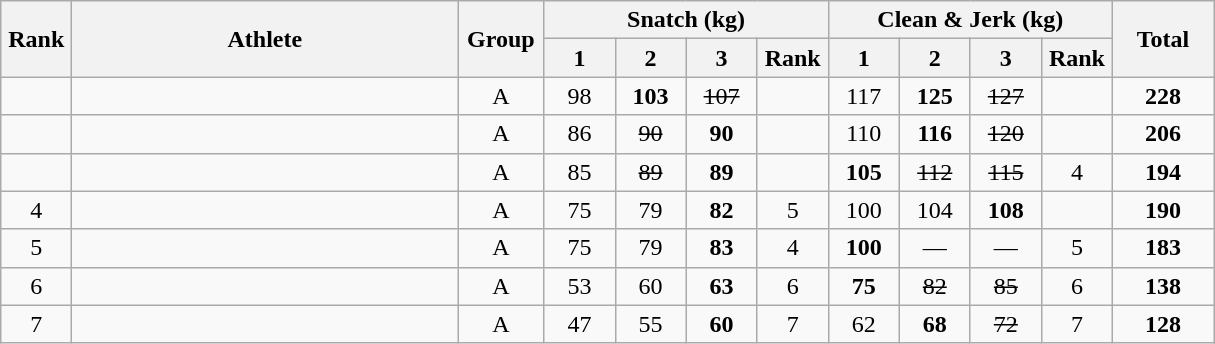<table class = "wikitable" style="text-align:center;">
<tr>
<th rowspan=2 width=40>Rank</th>
<th rowspan=2 width=250>Athlete</th>
<th rowspan=2 width=50>Group</th>
<th colspan=4>Snatch (kg)</th>
<th colspan=4>Clean & Jerk (kg)</th>
<th rowspan=2 width=60>Total</th>
</tr>
<tr>
<th width=40>1</th>
<th width=40>2</th>
<th width=40>3</th>
<th width=40>Rank</th>
<th width=40>1</th>
<th width=40>2</th>
<th width=40>3</th>
<th width=40>Rank</th>
</tr>
<tr>
<td></td>
<td align=left></td>
<td>A</td>
<td>98</td>
<td><strong>103</strong></td>
<td><s>107</s></td>
<td></td>
<td>117</td>
<td><strong>125</strong></td>
<td><s>127</s></td>
<td></td>
<td><strong>228</strong></td>
</tr>
<tr>
<td></td>
<td align=left></td>
<td>A</td>
<td>86</td>
<td><s>90</s></td>
<td><strong>90</strong></td>
<td></td>
<td>110</td>
<td><strong>116</strong></td>
<td><s>120</s></td>
<td></td>
<td><strong>206</strong></td>
</tr>
<tr>
<td></td>
<td align=left></td>
<td>A</td>
<td>85</td>
<td><s>89</s></td>
<td><strong>89</strong></td>
<td></td>
<td><strong>105</strong></td>
<td><s>112</s></td>
<td><s>115</s></td>
<td>4</td>
<td><strong>194</strong></td>
</tr>
<tr>
<td>4</td>
<td align=left></td>
<td>A</td>
<td>75</td>
<td>79</td>
<td><strong>82</strong></td>
<td>5</td>
<td>100</td>
<td>104</td>
<td><strong>108</strong></td>
<td></td>
<td><strong>190</strong></td>
</tr>
<tr>
<td>5</td>
<td align=left></td>
<td>A</td>
<td>75</td>
<td>79</td>
<td><strong>83</strong></td>
<td>4</td>
<td><strong>100</strong></td>
<td>—</td>
<td>—</td>
<td>5</td>
<td><strong>183</strong></td>
</tr>
<tr>
<td>6</td>
<td align=left></td>
<td>A</td>
<td>53</td>
<td>60</td>
<td><strong>63</strong></td>
<td>6</td>
<td><strong>75</strong></td>
<td><s>82</s></td>
<td><s>85</s></td>
<td>6</td>
<td><strong>138</strong></td>
</tr>
<tr>
<td>7</td>
<td align=left></td>
<td>A</td>
<td>47</td>
<td>55</td>
<td><strong>60</strong></td>
<td>7</td>
<td>62</td>
<td><strong>68</strong></td>
<td><s>72</s></td>
<td>7</td>
<td><strong>128</strong></td>
</tr>
</table>
